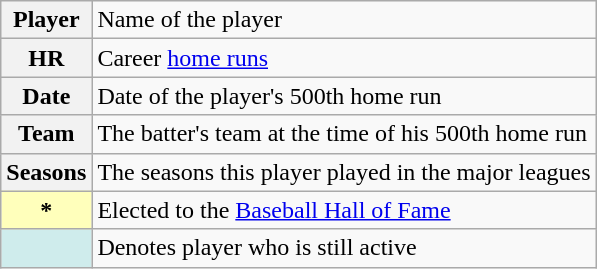<table class="wikitable">
<tr>
<th scope="row">Player</th>
<td>Name of the player</td>
</tr>
<tr>
<th scope="row">HR</th>
<td>Career <a href='#'>home runs</a></td>
</tr>
<tr>
<th scope="row">Date</th>
<td>Date of the player's 500th home run</td>
</tr>
<tr>
<th scope="row">Team</th>
<td>The batter's team at the time of his 500th home run</td>
</tr>
<tr>
<th scope="row">Seasons</th>
<td>The seasons this player played in the major leagues</td>
</tr>
<tr>
<th scope="row" style="background:#ffb;">*</th>
<td>Elected to the <a href='#'>Baseball Hall of Fame</a></td>
</tr>
<tr>
<th scope="row" style="background:#cfecec;"></th>
<td>Denotes player who is still active</td>
</tr>
</table>
